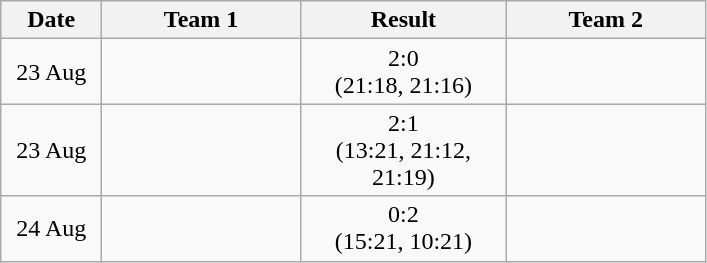<table class="wikitable" style="text-align:center">
<tr>
<th width=60>Date</th>
<th width=125>Team 1</th>
<th width=130>Result</th>
<th width=125>Team 2</th>
</tr>
<tr>
<td>23 Aug</td>
<td style="text-align:right;"></td>
<td>2:0 <br> (21:18, 21:16)</td>
<td style="text-align:left;"></td>
</tr>
<tr>
<td>23 Aug</td>
<td style="text-align:right;"></td>
<td>2:1 <br> (13:21, 21:12, 21:19)</td>
<td style="text-align:left;"></td>
</tr>
<tr>
<td>24 Aug</td>
<td style="text-align:right;"></td>
<td>0:2 <br> (15:21, 10:21)</td>
<td style="text-align:left;"></td>
</tr>
</table>
